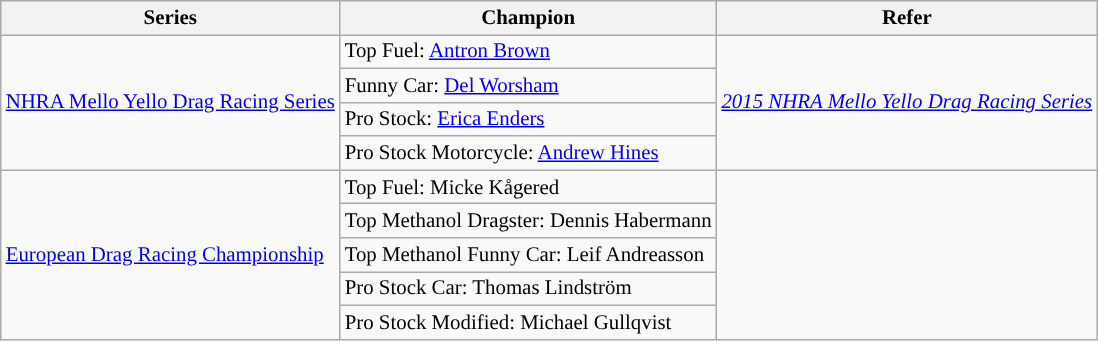<table class="wikitable" style="font-size:87%;">
<tr>
<th>Series</th>
<th>Champion</th>
<th>Refer</th>
</tr>
<tr>
<td rowspan=4><a href='#'>NHRA Mello Yello Drag Racing Series</a></td>
<td>Top Fuel:  <a href='#'>Antron Brown</a></td>
<td rowspan=4><em><a href='#'>2015 NHRA Mello Yello Drag Racing Series</a></em></td>
</tr>
<tr>
<td>Funny Car:  <a href='#'>Del Worsham</a></td>
</tr>
<tr>
<td>Pro Stock:  <a href='#'>Erica Enders</a></td>
</tr>
<tr>
<td>Pro Stock Motorcycle:  <a href='#'>Andrew Hines</a></td>
</tr>
<tr>
<td rowspan=5><a href='#'>European Drag Racing Championship</a></td>
<td>Top Fuel:  Micke Kågered</td>
<td rowspan=5></td>
</tr>
<tr>
<td>Top Methanol Dragster:  Dennis Habermann</td>
</tr>
<tr>
<td>Top Methanol Funny Car:  Leif Andreasson</td>
</tr>
<tr>
<td>Pro Stock Car:  Thomas Lindström</td>
</tr>
<tr>
<td>Pro Stock Modified:  Michael Gullqvist</td>
</tr>
</table>
